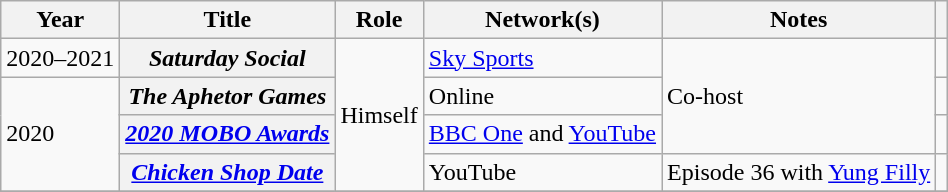<table class="wikitable sortable plainrowheaders">
<tr>
<th scope="col">Year</th>
<th scope="col">Title</th>
<th scope="col">Role</th>
<th scope="col">Network(s)</th>
<th scope="col" class="unsortable">Notes</th>
<th scope="col" class="unsortable"></th>
</tr>
<tr>
<td>2020–2021</td>
<th scope="row"><em>Saturday Social</em></th>
<td rowspan="4">Himself</td>
<td><a href='#'>Sky Sports</a></td>
<td rowspan="3">Co-host</td>
<td style="text-align:center;"></td>
</tr>
<tr>
<td rowspan="3">2020</td>
<th scope="row"><em>The Aphetor Games</em></th>
<td>Online</td>
<td style="text-align:center;"></td>
</tr>
<tr>
<th scope="row"><em><a href='#'>2020 MOBO Awards</a></em></th>
<td><a href='#'>BBC One</a> and <a href='#'>YouTube</a></td>
<td style="text-align:center;"></td>
</tr>
<tr>
<th scope="row"><em><a href='#'>Chicken Shop Date</a></em></th>
<td>YouTube</td>
<td>Episode 36 with <a href='#'>Yung Filly</a></td>
<td style="text-align:center;"></td>
</tr>
<tr>
</tr>
</table>
